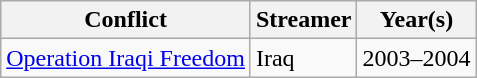<table class=wikitable>
<tr>
<th>Conflict</th>
<th>Streamer</th>
<th>Year(s)</th>
</tr>
<tr>
<td><a href='#'>Operation Iraqi Freedom</a></td>
<td>Iraq</td>
<td>2003–2004</td>
</tr>
</table>
